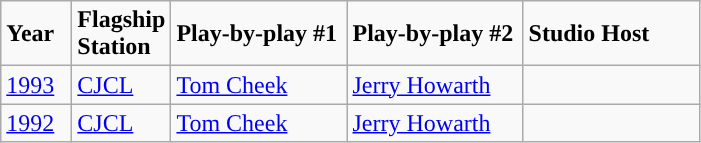<table class="wikitable">
<tr>
<td width="40"><strong>Year</strong></td>
<td width="40"><strong>Flagship Station</strong></td>
<td width="110"><strong>Play-by-play #1</strong></td>
<td width="110"><strong>Play-by-play #2</strong></td>
<td width="110"><strong>Studio Host</strong></td>
</tr>
<tr>
<td><a href='#'>1993</a></td>
<td><a href='#'>CJCL</a></td>
<td><a href='#'>Tom Cheek</a></td>
<td><a href='#'>Jerry Howarth</a></td>
<td></td>
</tr>
<tr>
<td><a href='#'>1992</a></td>
<td><a href='#'>CJCL</a></td>
<td><a href='#'>Tom Cheek</a></td>
<td><a href='#'>Jerry Howarth</a></td>
<td></td>
</tr>
</table>
